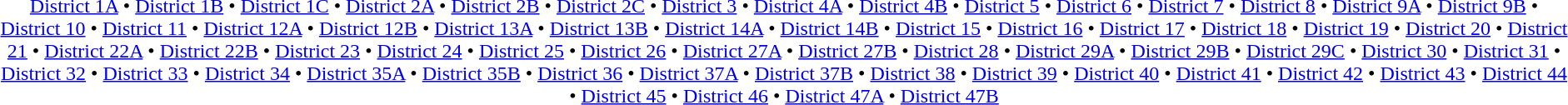<table id=toc class=toc summary=Contents>
<tr>
<td align=center><br><a href='#'>District 1A</a> • <a href='#'>District 1B</a> • <a href='#'>District 1C</a> • <a href='#'>District 2A</a> • <a href='#'>District 2B</a> • <a href='#'>District 2C</a> • <a href='#'>District 3</a> • <a href='#'>District 4A</a> • <a href='#'>District 4B</a> • <a href='#'>District 5</a> • <a href='#'>District 6</a> • <a href='#'>District 7</a> • <a href='#'>District 8</a> • <a href='#'>District 9A</a> • <a href='#'>District 9B</a> • <a href='#'>District 10</a> • <a href='#'>District 11</a> • <a href='#'>District 12A</a> • <a href='#'>District 12B</a> • <a href='#'>District 13A</a> • <a href='#'>District 13B</a> • <a href='#'>District 14A</a> • <a href='#'>District 14B</a> • <a href='#'>District 15</a> • <a href='#'>District 16</a> • <a href='#'>District 17</a> • <a href='#'>District 18</a> • <a href='#'>District 19</a> • <a href='#'>District 20</a> • <a href='#'>District 21</a> • <a href='#'>District 22A</a> • <a href='#'>District 22B</a> • <a href='#'>District 23</a> • <a href='#'>District 24</a> • <a href='#'>District 25</a> • <a href='#'>District 26</a> • <a href='#'>District 27A</a> • <a href='#'>District 27B</a> • <a href='#'>District 28</a> • <a href='#'>District 29A</a> • <a href='#'>District 29B</a> • <a href='#'>District 29C</a> • <a href='#'>District 30</a> • <a href='#'>District 31</a> • <a href='#'>District 32</a> • <a href='#'>District 33</a> • <a href='#'>District 34</a> • <a href='#'>District 35A</a> • <a href='#'>District 35B</a> • <a href='#'>District 36</a> • <a href='#'>District 37A</a> • <a href='#'>District 37B</a> • <a href='#'>District 38</a> • <a href='#'>District 39</a> • <a href='#'>District 40</a> • <a href='#'>District 41</a> • <a href='#'>District 42</a> • <a href='#'>District 43</a> • <a href='#'>District 44</a> • <a href='#'>District 45</a> • <a href='#'>District 46</a> • <a href='#'>District 47A</a> • <a href='#'>District 47B</a> </td>
</tr>
</table>
